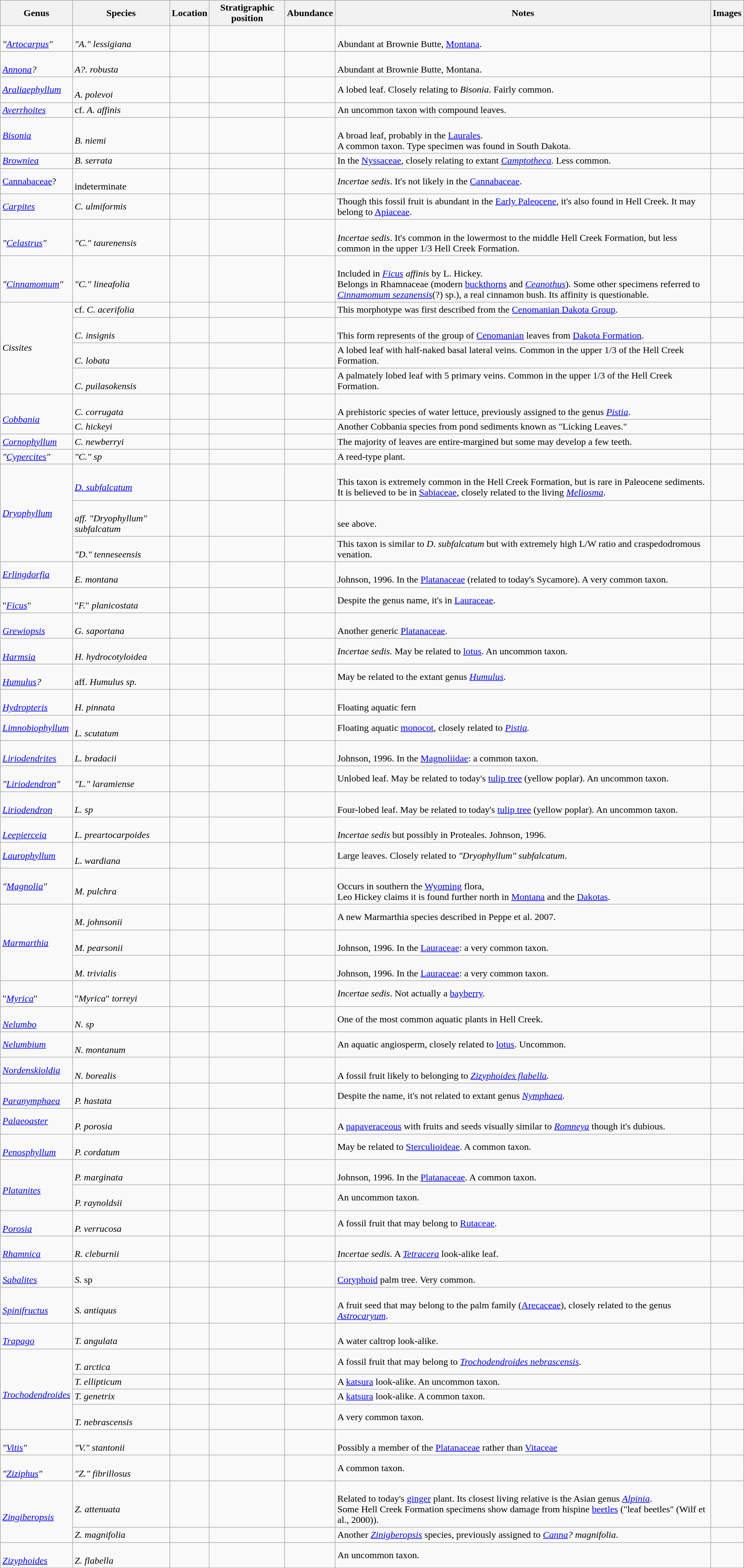<table class="wikitable sortable"  style="margin:auto; width:100%;">
<tr>
<th>Genus</th>
<th>Species</th>
<th>Location</th>
<th>Stratigraphic position</th>
<th>Abundance</th>
<th>Notes</th>
<th>Images</th>
</tr>
<tr>
<td><br><em>"<a href='#'>Artocarpus</a>"</em></td>
<td><br><em>"A." lessigiana</em></td>
<td></td>
<td></td>
<td></td>
<td><br>Abundant at Brownie Butte, <a href='#'>Montana</a>.</td>
<td><br></td>
</tr>
<tr>
<td><br><em><a href='#'>Annona</a>?</em></td>
<td><br><em>A?. robusta</em></td>
<td></td>
<td></td>
<td></td>
<td><br>Abundant at Brownie Butte, Montana.</td>
<td><br></td>
</tr>
<tr>
<td><em><a href='#'>Araliaephyllum</a></em></td>
<td><br><em>A. polevoi</em></td>
<td></td>
<td></td>
<td></td>
<td>A lobed leaf. Closely relating to <em>Bisonia</em>. Fairly common.</td>
<td></td>
</tr>
<tr>
<td><em><a href='#'>Averrhoites</a></em></td>
<td>cf. <em>A. affinis</em></td>
<td></td>
<td></td>
<td></td>
<td>An uncommon taxon with compound leaves.</td>
<td></td>
</tr>
<tr>
<td><em><a href='#'>Bisonia</a></em></td>
<td><br><em>B. niemi</em></td>
<td></td>
<td></td>
<td></td>
<td><br>A broad leaf, probably in the <a href='#'>Laurales</a>.<br> A common taxon. Type specimen was found in South Dakota.</td>
<td></td>
</tr>
<tr>
<td><em><a href='#'>Browniea</a></em></td>
<td><em>B. serrata</em></td>
<td></td>
<td></td>
<td></td>
<td>In the <a href='#'>Nyssaceae</a>, closely relating to extant <em><a href='#'>Camptotheca</a>.</em> Less common.</td>
<td></td>
</tr>
<tr>
<td><a href='#'>Cannabaceae</a>?</td>
<td><br>indeterminate</td>
<td></td>
<td></td>
<td></td>
<td><em>Incertae sedis</em>. It's not likely in the <a href='#'>Cannabaceae</a>.</td>
<td><br></td>
</tr>
<tr>
<td><em><a href='#'>Carpites</a></em></td>
<td><em>C. ulmiformis</em></td>
<td></td>
<td></td>
<td></td>
<td>Though this fossil fruit is abundant in the <a href='#'>Early Paleocene</a>, it's also found in Hell Creek. It may belong to <a href='#'>Apiaceae</a>.</td>
<td></td>
</tr>
<tr>
<td><br><em>"<a href='#'>Celastrus</a>"</em></td>
<td><br><em>"C." taurenensis</em></td>
<td></td>
<td></td>
<td></td>
<td><br><em>Incertae sedis</em>. It's common in the lowermost to the middle Hell Creek Formation, but less common in the upper 1/3 Hell Creek Formation.</td>
<td><br></td>
</tr>
<tr>
<td><br><em>"<a href='#'>Cinnamomum</a>"</em></td>
<td><br><em>"C." lineafolia</em></td>
<td></td>
<td></td>
<td></td>
<td><br>Included in <em><a href='#'>Ficus</a> affinis</em> by L. Hickey.<br> Belongs in Rhamnaceae (modern <a href='#'>buckthorns</a> and <em><a href='#'>Ceanothus</a></em>). Some other specimens referred to <em><a href='#'>Cinnamomum sezanensis</a></em>(?) sp.), a real cinnamon bush. Its affinity is questionable.</td>
<td><br></td>
</tr>
<tr>
<td rowspan="4"><em>Cissites</em></td>
<td>cf. <em>C. acerifolia</em></td>
<td></td>
<td></td>
<td></td>
<td>This morphotype was first described from the <a href='#'>Cenomanian Dakota Group</a>.</td>
<td></td>
</tr>
<tr>
<td><br><em>C. insignis</em></td>
<td></td>
<td></td>
<td></td>
<td><br>This form represents of the group of <a href='#'>Cenomanian</a> leaves from <a href='#'>Dakota Formation</a>.</td>
<td></td>
</tr>
<tr>
<td><br><em>C. lobata</em></td>
<td></td>
<td></td>
<td></td>
<td>A lobed leaf with half-naked basal lateral veins. Common in the upper 1/3 of the Hell Creek Formation.</td>
<td></td>
</tr>
<tr>
<td><br><em>C. puilasokensis</em></td>
<td></td>
<td></td>
<td></td>
<td>A palmately lobed leaf with 5 primary veins. Common in the upper 1/3 of the Hell Creek Formation.</td>
<td></td>
</tr>
<tr>
<td rowspan="2"><br><em><a href='#'>Cobbania</a></em></td>
<td><br><em>C. corrugata</em></td>
<td></td>
<td></td>
<td></td>
<td><br>A prehistoric species of water lettuce, previously assigned to the genus <em><a href='#'>Pistia</a></em>.</td>
<td rowspan="2"><br></td>
</tr>
<tr>
<td><em>C. hickeyi</em></td>
<td></td>
<td></td>
<td></td>
<td>Another Cobbania species from pond sediments known as "Licking Leaves."</td>
</tr>
<tr>
<td><em><a href='#'>Cornophyllum</a></em></td>
<td><em>C. newberryi</em></td>
<td></td>
<td></td>
<td></td>
<td>The majority of leaves are entire-margined but some may develop a few teeth.</td>
<td></td>
</tr>
<tr>
<td><em>"<a href='#'>Cypercites</a>"</em></td>
<td><em>"C." sp</em></td>
<td></td>
<td></td>
<td></td>
<td>A reed-type plant.</td>
<td></td>
</tr>
<tr>
<td rowspan="3"><em><a href='#'>Dryophyllum</a></em></td>
<td><br><em><a href='#'>D. subfalcatum</a></em></td>
<td></td>
<td></td>
<td></td>
<td><br>This taxon is extremely common in the Hell Creek Formation, but is rare in Paleocene sediments.<br> It is believed to be in <a href='#'>Sabiaceae</a>, closely related to the living <em><a href='#'>Meliosma</a></em>.</td>
<td><br></td>
</tr>
<tr>
<td><br><em>aff. "Dryophyllum" subfalcatum</em></td>
<td></td>
<td></td>
<td></td>
<td><br>see above.</td>
<td></td>
</tr>
<tr>
<td><br><em>"D." tenneseensis</em></td>
<td></td>
<td></td>
<td></td>
<td>This taxon is similar to <em>D. subfalcatum</em> but with extremely high L/W ratio and craspedodromous venation.</td>
<td></td>
</tr>
<tr>
<td><em><a href='#'>Erlingdorfia</a></em></td>
<td><br><em>E. montana</em></td>
<td></td>
<td></td>
<td></td>
<td><br>Johnson, 1996. In the <a href='#'>Platanaceae</a> (related to today's Sycamore). A very common taxon.</td>
<td></td>
</tr>
<tr>
<td><br>"<em><a href='#'>Ficus</a></em>"</td>
<td><br>"<em>F.</em>" <em>planicostata</em></td>
<td></td>
<td></td>
<td></td>
<td>Despite the genus name, it's in <a href='#'>Lauraceae</a>.</td>
<td><br></td>
</tr>
<tr>
<td><br><em><a href='#'>Grewiopsis</a></em></td>
<td><br><em>G.</em> <em>saportana</em></td>
<td></td>
<td></td>
<td></td>
<td><br>Another generic <a href='#'>Platanaceae</a>.</td>
<td></td>
</tr>
<tr>
<td><br><em><a href='#'>Harmsia</a></em></td>
<td><br><em>H. hydrocotyloidea</em></td>
<td></td>
<td></td>
<td></td>
<td><em>Incertae sedis.</em> May be related to <a href='#'>lotus</a>. An uncommon taxon.</td>
<td></td>
</tr>
<tr>
<td><br><em><a href='#'>Humulus</a>?</em></td>
<td><br>aff. <em>Humulus sp.</em></td>
<td></td>
<td></td>
<td></td>
<td>May be related to the extant genus <em><a href='#'>Humulus</a></em>.</td>
<td></td>
</tr>
<tr>
<td><br><em><a href='#'>Hydropteris</a></em></td>
<td><br><em>H. pinnata</em></td>
<td></td>
<td></td>
<td></td>
<td><br>Floating aquatic fern</td>
<td></td>
</tr>
<tr>
<td><em><a href='#'>Limnobiophyllum</a></em></td>
<td><br><em>L. scutatum</em></td>
<td></td>
<td></td>
<td></td>
<td>Floating aquatic <a href='#'>monocot</a>, closely related to <em><a href='#'>Pistia</a>.</em></td>
<td></td>
</tr>
<tr>
<td><br><em><a href='#'>Liriodendrites</a></em></td>
<td><br><em>L. bradacii</em></td>
<td></td>
<td></td>
<td></td>
<td><br>Johnson, 1996. In the <a href='#'>Magnoliidae</a>: a common taxon.</td>
<td></td>
</tr>
<tr>
<td><br><em>"<a href='#'>Liriodendron</a>"</em></td>
<td><br><em>"L." laramiense</em></td>
<td></td>
<td></td>
<td></td>
<td>Unlobed leaf. May be related to today's <a href='#'>tulip tree</a> (yellow poplar). An uncommon taxon.</td>
<td></td>
</tr>
<tr>
<td><br><em><a href='#'>Liriodendron</a></em></td>
<td><br><em>L. sp</em></td>
<td></td>
<td></td>
<td></td>
<td><br>Four-lobed leaf. May be related to today's <a href='#'>tulip tree</a> (yellow poplar). An uncommon taxon.</td>
<td><br></td>
</tr>
<tr>
<td><br><em><a href='#'>Leepierceia</a></em></td>
<td><br><em>L. preartocarpoides</em></td>
<td></td>
<td></td>
<td></td>
<td><br><em>Incertae sedis</em> but possibly in Proteales. Johnson, 1996.</td>
<td></td>
</tr>
<tr>
<td><em><a href='#'>Laurophyllum</a></em></td>
<td><br><em>L. wardiana</em></td>
<td></td>
<td></td>
<td></td>
<td>Large leaves. Closely related to <em>"Dryophyllum" subfalcatum</em>.</td>
<td></td>
</tr>
<tr>
<td><em>"<a href='#'>Magnolia</a>"</em></td>
<td><br><em>M. pulchra</em></td>
<td></td>
<td></td>
<td></td>
<td><br>Occurs in southern the <a href='#'>Wyoming</a> flora,<br> Leo Hickey claims it is found further north in <a href='#'>Montana</a> and the <a href='#'>Dakotas</a>.</td>
<td><br></td>
</tr>
<tr>
<td rowspan="3"><em><a href='#'>Marmarthia</a></em></td>
<td><br><em>M. johnsonii</em></td>
<td></td>
<td></td>
<td></td>
<td>A new Marmarthia species described in Peppe et al. 2007.</td>
<td></td>
</tr>
<tr>
<td><br><em>M. pearsonii</em></td>
<td></td>
<td></td>
<td></td>
<td><br>Johnson, 1996. In the <a href='#'>Lauraceae</a>: a very common taxon.</td>
<td><br></td>
</tr>
<tr>
<td><br><em>M. trivialis</em></td>
<td></td>
<td></td>
<td></td>
<td><br>Johnson, 1996. In the <a href='#'>Lauraceae</a>: a very common taxon.</td>
<td></td>
</tr>
<tr>
<td><br>"<em><a href='#'>Myrica</a></em>"</td>
<td><br>"<em>Myrica</em>" <em>torreyi</em></td>
<td></td>
<td></td>
<td></td>
<td><em>Incertae sedis</em>. Not actually a <a href='#'>bayberry</a>.</td>
<td><br></td>
</tr>
<tr>
<td><br><em><a href='#'>Nelumbo</a></em></td>
<td><br><em>N. sp</em></td>
<td></td>
<td></td>
<td></td>
<td>One of the most common aquatic plants in Hell Creek.</td>
<td></td>
</tr>
<tr>
<td><em><a href='#'>Nelumbium</a></em></td>
<td><br><em>N. montanum</em></td>
<td></td>
<td></td>
<td></td>
<td>An aquatic angiosperm, closely related to <a href='#'>lotus</a>. Uncommon.</td>
<td></td>
</tr>
<tr>
<td><em><a href='#'>Nordenskioldia</a></em></td>
<td><br><em>N. borealis</em></td>
<td></td>
<td></td>
<td></td>
<td><br>A fossil fruit likely to belonging to <em><a href='#'>Zizyphoides flabella</a>.</em></td>
<td></td>
</tr>
<tr>
<td><br><em><a href='#'>Paranymphaea</a></em></td>
<td><br><em>P. hastata</em></td>
<td></td>
<td></td>
<td></td>
<td>Despite the name, it's not related to extant genus <em><a href='#'>Nymphaea</a>.</em></td>
<td></td>
</tr>
<tr>
<td><em><a href='#'>Palaeoaster</a></em></td>
<td><br><em>P. porosia</em></td>
<td></td>
<td></td>
<td></td>
<td><br>A <a href='#'>papaveraceous</a> with fruits and seeds visually similar to <em><a href='#'>Romneya</a></em> though it's dubious.</td>
<td><br></td>
</tr>
<tr>
<td><br><em><a href='#'>Penosphyllum</a></em></td>
<td><br><em>P. cordatum</em></td>
<td></td>
<td></td>
<td></td>
<td>May be related to <a href='#'>Sterculioideae</a>. A common taxon.</td>
<td></td>
</tr>
<tr>
<td rowspan="2"><br><em><a href='#'>Platanites</a></em></td>
<td><br><em>P. marginata</em></td>
<td></td>
<td></td>
<td></td>
<td><br>Johnson, 1996. In the <a href='#'>Platanaceae</a>. A common taxon.</td>
<td></td>
</tr>
<tr>
<td><br><em>P. raynoldsii</em></td>
<td></td>
<td></td>
<td></td>
<td>An uncommon taxon.</td>
<td></td>
</tr>
<tr>
<td><br><em><a href='#'>Porosia</a></em></td>
<td><br><em>P. verrucosa</em></td>
<td></td>
<td></td>
<td></td>
<td>A fossil fruit that may belong to <a href='#'>Rutaceae</a>.</td>
<td></td>
</tr>
<tr>
<td><br><em><a href='#'>Rhamnica</a></em></td>
<td><br><em>R. cleburnii</em></td>
<td></td>
<td></td>
<td></td>
<td><br><em>Incertae sedis.</em> A <em><a href='#'>Tetracera</a></em> look-alike leaf.</td>
<td></td>
</tr>
<tr>
<td><br><em><a href='#'>Sabalites</a></em></td>
<td><br><em>S.</em> sp</td>
<td></td>
<td></td>
<td></td>
<td><br><a href='#'>Coryphoid</a> palm tree. Very common.</td>
<td></td>
</tr>
<tr>
<td><br><em><a href='#'>Spinifructus</a></em></td>
<td><br><em>S. antiquus</em></td>
<td></td>
<td></td>
<td></td>
<td><br>A fruit seed that may belong to the palm family (<a href='#'>Arecaceae</a>), closely related to the genus <em><a href='#'>Astrocaryum</a></em>.</td>
<td></td>
</tr>
<tr>
<td><br><em><a href='#'>Trapago</a></em></td>
<td><br><em>T. angulata</em></td>
<td></td>
<td></td>
<td></td>
<td><br>A water caltrop look-alike.</td>
<td></td>
</tr>
<tr>
<td rowspan="4"><br><em><a href='#'>Trochodendroides</a></em></td>
<td><br><em>T. arctica</em></td>
<td></td>
<td></td>
<td></td>
<td>A fossil fruit that may belong to <em><a href='#'>Trochodendroides nebrascensis</a></em>.</td>
<td></td>
</tr>
<tr>
<td><em>T. ellipticum</em></td>
<td></td>
<td></td>
<td></td>
<td>A <a href='#'>katsura</a> look-alike. An uncommon taxon.</td>
<td></td>
</tr>
<tr>
<td><em>T. genetrix</em></td>
<td></td>
<td></td>
<td></td>
<td>A <a href='#'>katsura</a> look-alike. A common taxon.</td>
<td></td>
</tr>
<tr>
<td><br><em>T. nebrascensis</em></td>
<td></td>
<td></td>
<td></td>
<td>A very common taxon.</td>
<td></td>
</tr>
<tr>
<td><br><em>"<a href='#'>Vitis</a>"</em></td>
<td><br><em>"V." stantonii</em></td>
<td></td>
<td></td>
<td></td>
<td><br>Possibly a member of the <a href='#'>Platanaceae</a> rather than <a href='#'>Vitaceae</a></td>
<td></td>
</tr>
<tr>
<td><br><em>"<a href='#'>Ziziphus</a>"</em></td>
<td><br><em>"Z." fibrillosus</em></td>
<td></td>
<td></td>
<td></td>
<td>A common taxon.</td>
<td><br></td>
</tr>
<tr>
<td rowspan="2"><br><em><a href='#'>Zingiberopsis</a></em></td>
<td><br><em>Z. attenuata</em></td>
<td></td>
<td></td>
<td></td>
<td><br>Related to today's <a href='#'>ginger</a> plant. Its closest living relative is the Asian genus <em><a href='#'>Alpinia</a></em>.<br> Some Hell Creek Formation specimens show damage from hispine <a href='#'>beetles</a> ("leaf beetles" (Wilf et al., 2000)).</td>
<td><br></td>
</tr>
<tr>
<td><em>Z. magnifolia</em></td>
<td></td>
<td></td>
<td></td>
<td>Another <em><a href='#'>Zinigberopsis</a></em> species, previously assigned to <em><a href='#'>Canna</a>? magnifolia</em>.</td>
<td></td>
</tr>
<tr>
<td><br><em><a href='#'>Zizyphoides</a></em></td>
<td><br><em>Z. flabella</em></td>
<td></td>
<td></td>
<td></td>
<td>An uncommon taxon.</td>
<td></td>
</tr>
</table>
